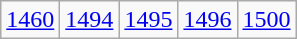<table class="wikitable">
<tr>
<td><a href='#'>1460</a></td>
<td><a href='#'>1494</a></td>
<td><a href='#'>1495</a></td>
<td><a href='#'>1496</a></td>
<td><a href='#'>1500</a></td>
</tr>
</table>
